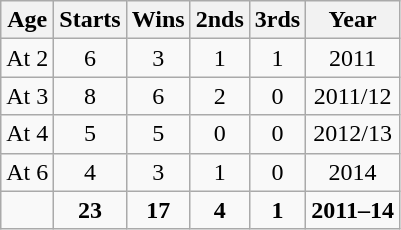<table class="wikitable" style="text-align: center">
<tr>
<th>Age</th>
<th>Starts</th>
<th>Wins</th>
<th>2nds</th>
<th>3rds</th>
<th>Year</th>
</tr>
<tr>
<td>At 2</td>
<td>6</td>
<td>3</td>
<td>1</td>
<td>1</td>
<td>2011</td>
</tr>
<tr>
<td>At 3</td>
<td>8</td>
<td>6</td>
<td>2</td>
<td>0</td>
<td>2011/12</td>
</tr>
<tr>
<td>At 4</td>
<td>5</td>
<td>5</td>
<td>0</td>
<td>0</td>
<td>2012/13</td>
</tr>
<tr>
<td>At 6</td>
<td>4</td>
<td>3</td>
<td>1</td>
<td>0</td>
<td>2014</td>
</tr>
<tr>
<td></td>
<td><strong>23</strong></td>
<td><strong>17</strong></td>
<td><strong>4</strong></td>
<td><strong>1</strong></td>
<td><strong>2011–14</strong></td>
</tr>
</table>
